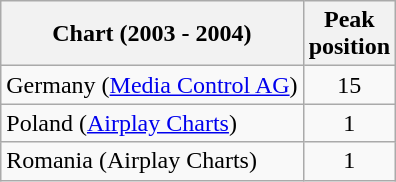<table class="wikitable sortable">
<tr>
<th>Chart (2003 - 2004)</th>
<th>Peak<br>position</th>
</tr>
<tr>
<td>Germany (<a href='#'>Media Control AG</a>)</td>
<td style="text-align:center;">15</td>
</tr>
<tr>
<td align="left">Poland (<a href='#'>Airplay Charts</a>)</td>
<td style="text-align:center;">1</td>
</tr>
<tr>
<td>Romania (Airplay Charts)</td>
<td style="text-align:center;">1</td>
</tr>
</table>
